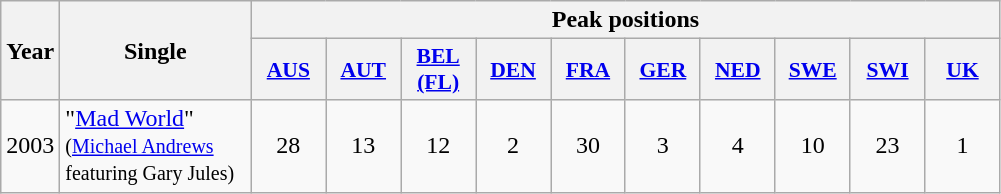<table class="wikitable">
<tr>
<th rowspan="2" style="text-align:center; width:10px;">Year</th>
<th rowspan="2" style="text-align:center; width:120px;">Single</th>
<th colspan="10" style="text-align:center; width:30px;">Peak positions</th>
</tr>
<tr>
<th scope="col" style="width:3em;font-size:90%;"><a href='#'>AUS</a><br></th>
<th scope="col" style="width:3em;font-size:90%;"><a href='#'>AUT</a><br></th>
<th scope="col" style="width:3em;font-size:90%;"><a href='#'>BEL <br>(FL)</a><br></th>
<th scope="col" style="width:3em;font-size:90%;"><a href='#'>DEN</a><br></th>
<th scope="col" style="width:3em;font-size:90%;"><a href='#'>FRA</a><br></th>
<th scope="col" style="width:3em;font-size:90%;"><a href='#'>GER</a><br></th>
<th scope="col" style="width:3em;font-size:90%;"><a href='#'>NED</a><br></th>
<th scope="col" style="width:3em;font-size:90%;"><a href='#'>SWE</a><br></th>
<th scope="col" style="width:3em;font-size:90%;"><a href='#'>SWI</a><br></th>
<th scope="col" style="width:3em;font-size:90%;"><a href='#'>UK</a></th>
</tr>
<tr>
<td style="text-align:center;">2003</td>
<td>"<a href='#'>Mad World</a>" <br><small>(<a href='#'>Michael Andrews</a> featuring Gary Jules)</small></td>
<td style="text-align:center;">28</td>
<td style="text-align:center;">13</td>
<td style="text-align:center;">12</td>
<td style="text-align:center;">2</td>
<td style="text-align:center;">30</td>
<td style="text-align:center;">3</td>
<td style="text-align:center;">4</td>
<td style="text-align:center;">10</td>
<td style="text-align:center;">23</td>
<td style="text-align:center;">1</td>
</tr>
</table>
